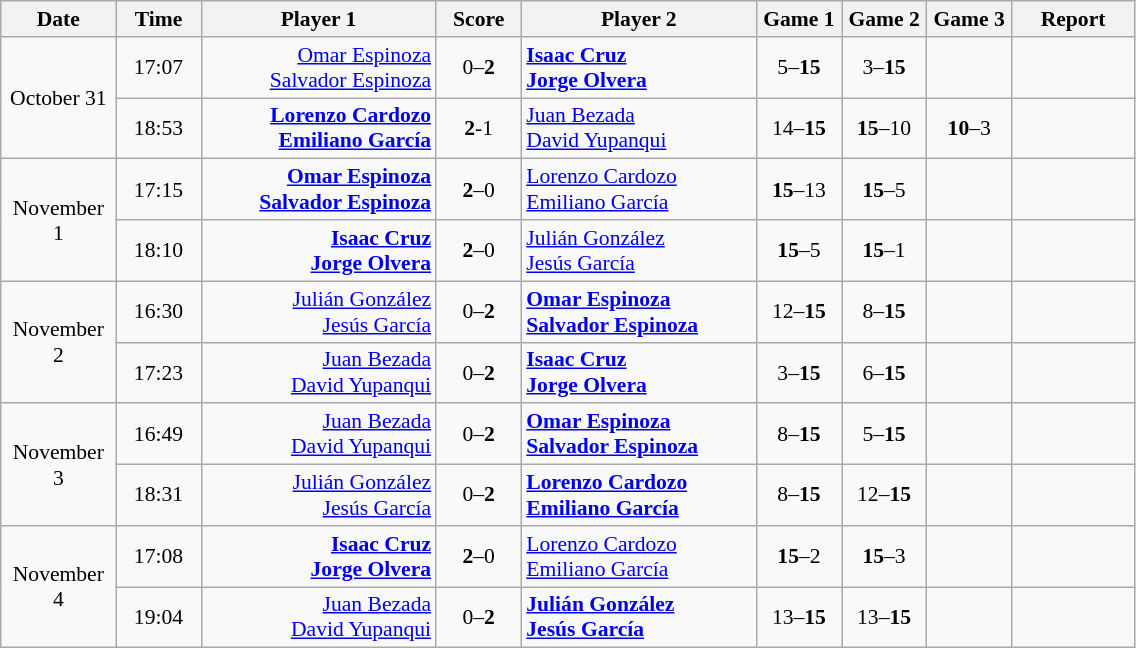<table class="wikitable" style="font-size:90%; text-align:center">
<tr>
<th width="70">Date</th>
<th width="50">Time</th>
<th width="150">Player 1</th>
<th width="50">Score</th>
<th width="150">Player 2</th>
<th width="50">Game 1</th>
<th width="50">Game 2</th>
<th width="50">Game 3</th>
<th width="75">Report</th>
</tr>
<tr>
<td rowspan="2">October 31</td>
<td>17:07</td>
<td align="right"><a href='#'>Omar Espinoza</a> <br><a href='#'>Salvador Espinoza</a> </td>
<td>0–<strong>2</strong></td>
<td align="left"><strong> <a href='#'>Isaac Cruz</a><br> <a href='#'>Jorge Olvera</a></strong></td>
<td>5–<strong>15</strong></td>
<td>3–<strong>15</strong></td>
<td></td>
<td></td>
</tr>
<tr>
<td>18:53</td>
<td align="right"><strong><a href='#'>Lorenzo Cardozo</a> <br><a href='#'>Emiliano García</a> </strong></td>
<td><strong>2</strong>-1</td>
<td align="left"> <a href='#'>Juan Bezada</a><br> <a href='#'>David Yupanqui</a></td>
<td>14–<strong>15</strong></td>
<td><strong>15</strong>–10</td>
<td><strong>10</strong>–3</td>
<td></td>
</tr>
<tr>
<td rowspan="2">November 1</td>
<td>17:15</td>
<td align="right"><strong><a href='#'>Omar Espinoza</a> <br><a href='#'>Salvador Espinoza</a> </strong></td>
<td><strong>2</strong>–0</td>
<td align="left"> <a href='#'>Lorenzo Cardozo</a><br> <a href='#'>Emiliano García</a></td>
<td><strong>15</strong>–13</td>
<td><strong>15</strong>–5</td>
<td></td>
<td></td>
</tr>
<tr>
<td>18:10</td>
<td align="right"><strong><a href='#'>Isaac Cruz</a> <br><a href='#'>Jorge Olvera</a> </strong></td>
<td><strong>2</strong>–0</td>
<td align="left"> <a href='#'>Julián González</a><br> <a href='#'>Jesús García</a></td>
<td><strong>15</strong>–5</td>
<td><strong>15</strong>–1</td>
<td></td>
<td></td>
</tr>
<tr>
<td rowspan="2">November 2</td>
<td>16:30</td>
<td align="right"><a href='#'>Julián González</a> <br><a href='#'>Jesús García</a> </td>
<td>0–<strong>2</strong></td>
<td align="left"><strong> <a href='#'>Omar Espinoza</a><br> <a href='#'>Salvador Espinoza</a></strong></td>
<td>12–<strong>15</strong></td>
<td>8–<strong>15</strong></td>
<td></td>
<td></td>
</tr>
<tr>
<td>17:23</td>
<td align="right"><a href='#'>Juan Bezada</a> <br><a href='#'>David Yupanqui</a> </td>
<td>0–<strong>2</strong></td>
<td align="left"><strong> <a href='#'>Isaac Cruz</a><br> <a href='#'>Jorge Olvera</a></strong></td>
<td>3–<strong>15</strong></td>
<td>6–<strong>15</strong></td>
<td></td>
<td></td>
</tr>
<tr>
<td rowspan="2">November 3</td>
<td>16:49</td>
<td align="right"><a href='#'>Juan Bezada</a> <br><a href='#'>David Yupanqui</a> </td>
<td>0–<strong>2</strong></td>
<td align="left"><strong> <a href='#'>Omar Espinoza</a><br> <a href='#'>Salvador Espinoza</a></strong></td>
<td>8–<strong>15</strong></td>
<td>5–<strong>15</strong></td>
<td></td>
<td></td>
</tr>
<tr>
<td>18:31</td>
<td align="right"><a href='#'>Julián González</a> <br><a href='#'>Jesús García</a> </td>
<td>0–<strong>2</strong></td>
<td align="left"><strong> <a href='#'>Lorenzo Cardozo</a><br> <a href='#'>Emiliano García</a></strong></td>
<td>8–<strong>15</strong></td>
<td>12–<strong>15</strong></td>
<td></td>
<td></td>
</tr>
<tr>
<td rowspan="2">November 4</td>
<td>17:08</td>
<td align="right"><strong><a href='#'>Isaac Cruz</a> <br><a href='#'>Jorge Olvera</a> </strong></td>
<td><strong>2</strong>–0</td>
<td align="left"> <a href='#'>Lorenzo Cardozo</a><br> <a href='#'>Emiliano García</a></td>
<td><strong>15</strong>–2</td>
<td><strong>15</strong>–3</td>
<td></td>
<td></td>
</tr>
<tr>
<td>19:04</td>
<td align="right"><a href='#'>Juan Bezada</a> <br><a href='#'>David Yupanqui</a> </td>
<td>0–<strong>2</strong></td>
<td align="left"><strong> <a href='#'>Julián González</a><br> <a href='#'>Jesús García</a></strong></td>
<td>13–<strong>15</strong></td>
<td>13–<strong>15</strong></td>
<td></td>
<td></td>
</tr>
</table>
